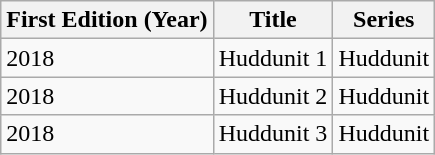<table class="wikitable sortable">
<tr>
<th>First Edition (Year)</th>
<th>Title</th>
<th>Series</th>
</tr>
<tr>
<td>2018</td>
<td>Huddunit 1</td>
<td>Huddunit</td>
</tr>
<tr>
<td>2018</td>
<td>Huddunit 2</td>
<td>Huddunit</td>
</tr>
<tr>
<td>2018</td>
<td>Huddunit 3</td>
<td>Huddunit</td>
</tr>
</table>
